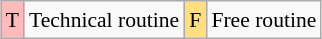<table class="wikitable" style="margin:0.5em auto; font-size:90%; line-height:1.25em; text-align:center;">
<tr>
<td bgcolor="#FFBBBB" align=center>T</td>
<td>Technical routine</td>
<td bgcolor="#FFDF80" align=center>F</td>
<td>Free routine</td>
</tr>
</table>
